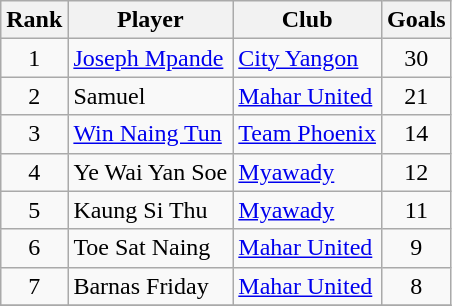<table class="wikitable" style="text-align:center">
<tr>
<th>Rank</th>
<th>Player</th>
<th>Club</th>
<th>Goals</th>
</tr>
<tr>
<td>1</td>
<td align="left"> <a href='#'>Joseph Mpande</a></td>
<td align="left"><a href='#'>City Yangon</a></td>
<td>30</td>
</tr>
<tr>
<td>2</td>
<td align="left"> Samuel</td>
<td align="left"><a href='#'>Mahar United</a></td>
<td>21</td>
</tr>
<tr>
<td>3</td>
<td align="left"> <a href='#'>Win Naing Tun</a></td>
<td align="left"><a href='#'>Team Phoenix</a></td>
<td>14</td>
</tr>
<tr>
<td>4</td>
<td align="left"> Ye Wai Yan Soe</td>
<td align="left"><a href='#'>Myawady</a></td>
<td>12</td>
</tr>
<tr>
<td>5</td>
<td align="left"> Kaung Si Thu</td>
<td align="left"><a href='#'>Myawady</a></td>
<td>11</td>
</tr>
<tr>
<td>6</td>
<td align="left"> Toe Sat Naing</td>
<td align="left"><a href='#'>Mahar United</a></td>
<td>9</td>
</tr>
<tr>
<td>7</td>
<td align="left"> Barnas Friday</td>
<td align="left"><a href='#'>Mahar United</a></td>
<td>8</td>
</tr>
<tr>
</tr>
</table>
